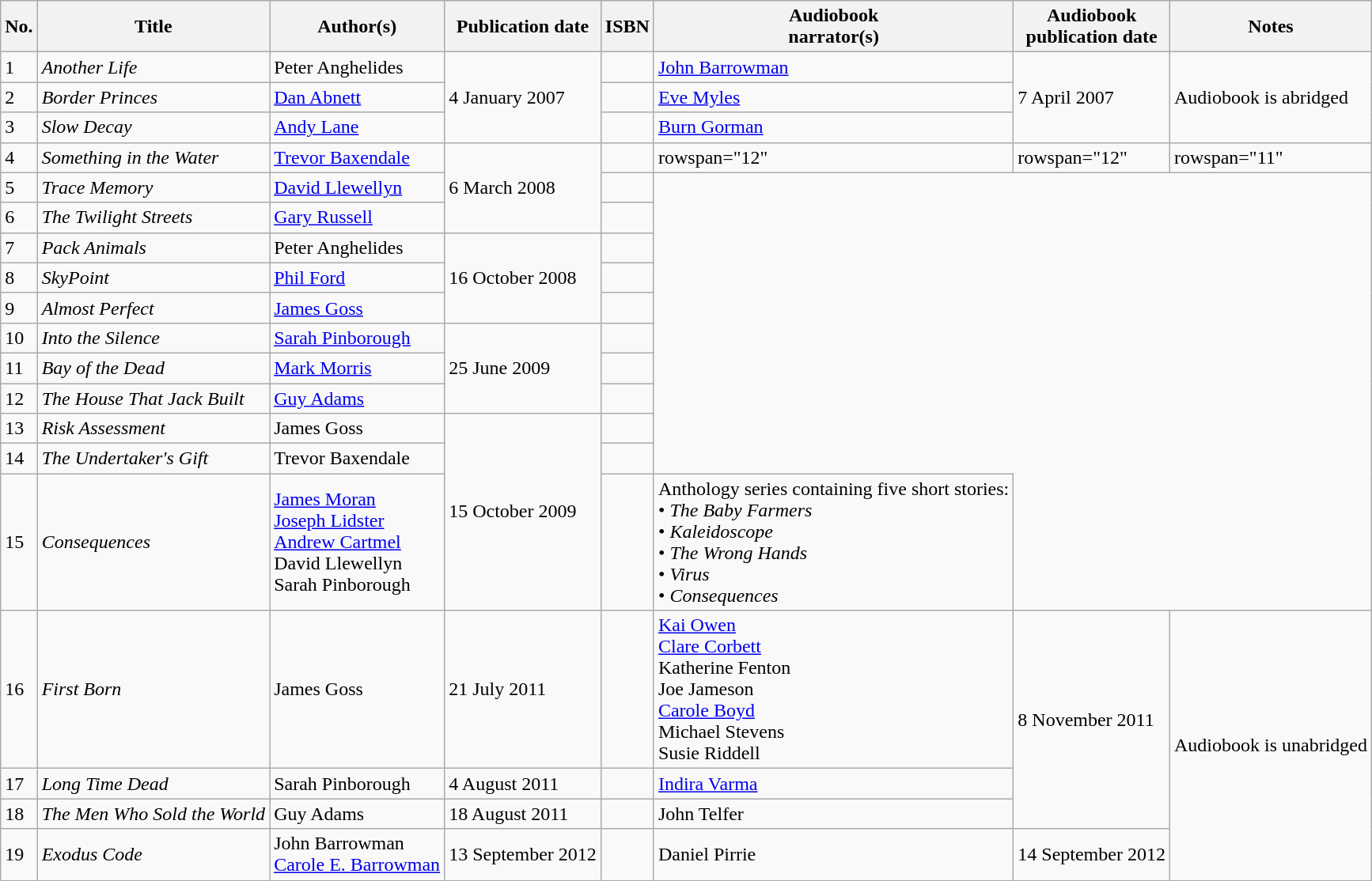<table class="wikitable">
<tr>
<th>No.</th>
<th>Title</th>
<th>Author(s)</th>
<th>Publication date</th>
<th>ISBN</th>
<th>Audiobook<br>narrator(s)</th>
<th>Audiobook<br>publication date</th>
<th>Notes</th>
</tr>
<tr>
<td>1</td>
<td><em>Another Life</em></td>
<td>Peter Anghelides</td>
<td rowspan="3">4 January 2007</td>
<td></td>
<td><a href='#'>John Barrowman</a></td>
<td rowspan="3">7 April 2007</td>
<td rowspan="3">Audiobook is abridged</td>
</tr>
<tr>
<td>2</td>
<td><em>Border Princes</em></td>
<td><a href='#'>Dan Abnett</a></td>
<td></td>
<td><a href='#'>Eve Myles</a></td>
</tr>
<tr>
<td>3</td>
<td><em>Slow Decay</em></td>
<td><a href='#'>Andy Lane</a></td>
<td></td>
<td><a href='#'>Burn Gorman</a></td>
</tr>
<tr>
<td>4</td>
<td><em>Something in the Water</em></td>
<td><a href='#'>Trevor Baxendale</a></td>
<td rowspan="3">6 March 2008</td>
<td></td>
<td>rowspan="12" </td>
<td>rowspan="12" </td>
<td>rowspan="11" </td>
</tr>
<tr>
<td>5</td>
<td><em>Trace Memory</em></td>
<td><a href='#'>David Llewellyn</a></td>
<td></td>
</tr>
<tr>
<td>6</td>
<td><em>The Twilight Streets</em></td>
<td><a href='#'>Gary Russell</a></td>
<td></td>
</tr>
<tr>
<td>7</td>
<td><em>Pack Animals</em></td>
<td>Peter Anghelides</td>
<td rowspan="3">16 October 2008</td>
<td></td>
</tr>
<tr>
<td>8</td>
<td><em>SkyPoint</em></td>
<td><a href='#'>Phil Ford</a></td>
<td></td>
</tr>
<tr>
<td>9</td>
<td><em>Almost Perfect</em></td>
<td><a href='#'>James Goss</a></td>
<td></td>
</tr>
<tr>
<td>10</td>
<td><em>Into the Silence</em></td>
<td><a href='#'>Sarah Pinborough</a></td>
<td rowspan="3">25 June 2009</td>
<td></td>
</tr>
<tr>
<td>11</td>
<td><em>Bay of the Dead</em></td>
<td><a href='#'>Mark Morris</a></td>
<td></td>
</tr>
<tr>
<td>12</td>
<td><em>The House That Jack Built</em></td>
<td><a href='#'>Guy Adams</a></td>
<td></td>
</tr>
<tr>
<td>13</td>
<td><em>Risk Assessment</em></td>
<td>James Goss</td>
<td rowspan="3">15 October 2009</td>
<td></td>
</tr>
<tr>
<td>14</td>
<td><em>The Undertaker's Gift</em></td>
<td>Trevor Baxendale</td>
<td></td>
</tr>
<tr>
<td>15</td>
<td><em>Consequences</em></td>
<td><a href='#'>James Moran</a><br><a href='#'>Joseph Lidster</a><br><a href='#'>Andrew Cartmel</a><br>David Llewellyn<br>Sarah Pinborough</td>
<td></td>
<td>Anthology series containing five short stories:<br>• <em>The Baby Farmers</em><br> • <em>Kaleidoscope</em><br> • <em>The Wrong Hands</em><br> • <em>Virus</em><br> • <em>Consequences</em></td>
</tr>
<tr>
<td>16</td>
<td><em>First Born</em></td>
<td>James Goss</td>
<td>21 July 2011</td>
<td></td>
<td><a href='#'>Kai Owen</a><br><a href='#'>Clare Corbett</a><br>Katherine Fenton<br>Joe Jameson<br><a href='#'>Carole Boyd</a><br>Michael Stevens<br>Susie Riddell</td>
<td rowspan="3">8 November 2011</td>
<td rowspan="4">Audiobook is unabridged</td>
</tr>
<tr>
<td>17</td>
<td><em>Long Time Dead</em></td>
<td>Sarah Pinborough</td>
<td>4 August 2011</td>
<td></td>
<td><a href='#'>Indira Varma</a></td>
</tr>
<tr>
<td>18</td>
<td><em>The Men Who Sold the World</em></td>
<td>Guy Adams</td>
<td>18 August 2011</td>
<td></td>
<td>John Telfer</td>
</tr>
<tr>
<td>19</td>
<td><em>Exodus Code</em></td>
<td>John Barrowman<br><a href='#'>Carole E. Barrowman</a></td>
<td>13 September 2012</td>
<td></td>
<td>Daniel Pirrie</td>
<td>14 September 2012</td>
</tr>
</table>
